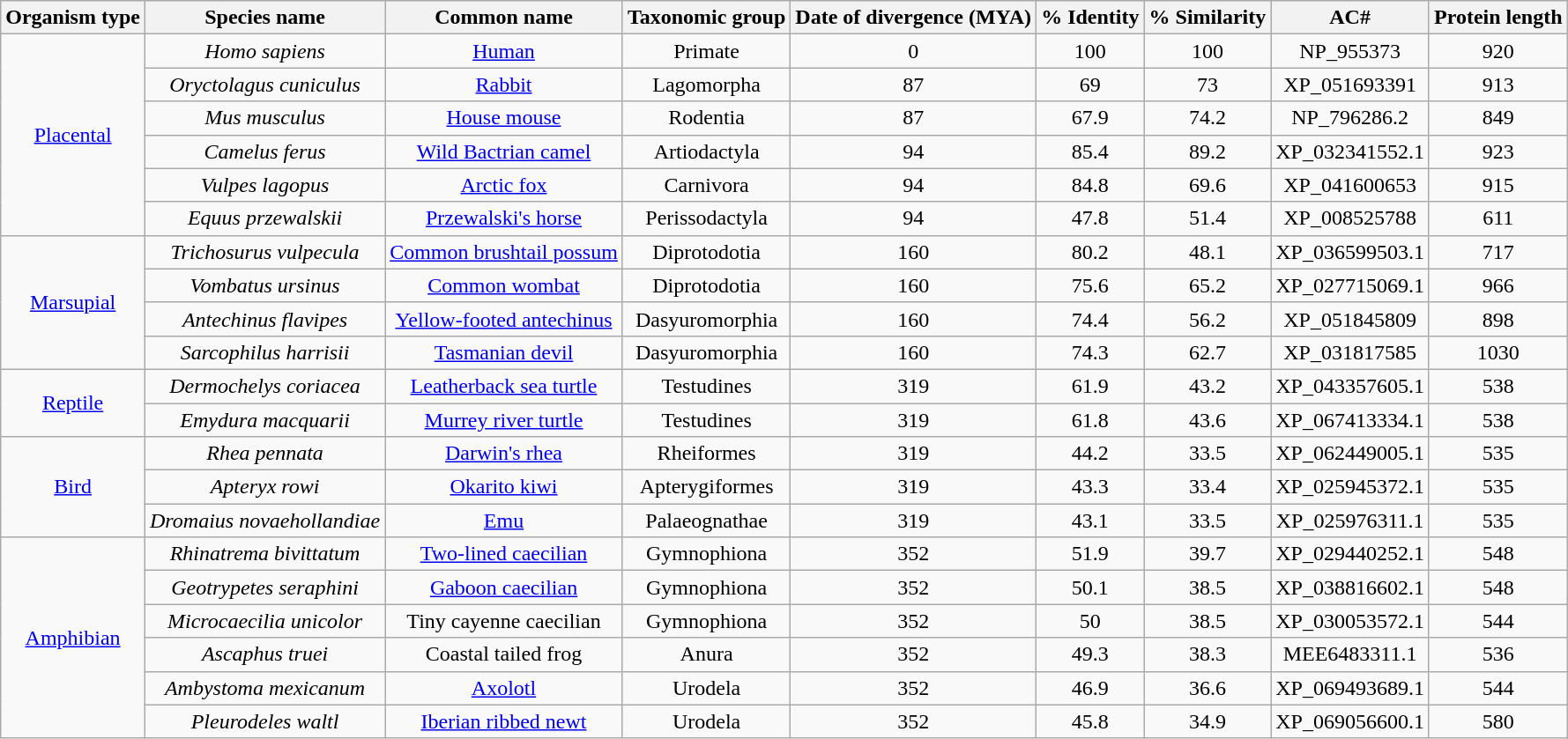<table class="wikitable mw-collapsible" style="text-align: center;">
<tr>
<th>Organism type</th>
<th>Species name</th>
<th>Common name</th>
<th>Taxonomic group</th>
<th>Date of divergence (MYA)</th>
<th>% Identity</th>
<th>% Similarity</th>
<th>AC#</th>
<th>Protein length</th>
</tr>
<tr>
<td rowspan="6"><a href='#'>Placental</a></td>
<td><em>Homo sapiens</em></td>
<td><a href='#'>Human</a></td>
<td>Primate</td>
<td>0</td>
<td>100</td>
<td>100</td>
<td>NP_955373</td>
<td>920</td>
</tr>
<tr>
<td><em>Oryctolagus cuniculus</em></td>
<td><a href='#'>Rabbit</a></td>
<td>Lagomorpha</td>
<td>87</td>
<td>69</td>
<td>73</td>
<td>XP_051693391</td>
<td>913</td>
</tr>
<tr>
<td><em>Mus musculus</em></td>
<td><a href='#'>House mouse</a></td>
<td>Rodentia</td>
<td>87</td>
<td>67.9</td>
<td>74.2</td>
<td>NP_796286.2</td>
<td>849</td>
</tr>
<tr>
<td><em>Camelus ferus</em></td>
<td><a href='#'>Wild Bactrian camel</a></td>
<td>Artiodactyla</td>
<td>94</td>
<td>85.4</td>
<td>89.2</td>
<td>XP_032341552.1</td>
<td>923</td>
</tr>
<tr>
<td><em>Vulpes lagopus</em></td>
<td><a href='#'>Arctic fox</a></td>
<td>Carnivora</td>
<td>94</td>
<td>84.8</td>
<td>69.6</td>
<td>XP_041600653</td>
<td>915</td>
</tr>
<tr>
<td><em>Equus przewalskii</em></td>
<td><a href='#'>Przewalski's horse</a></td>
<td>Perissodactyla</td>
<td>94</td>
<td>47.8</td>
<td>51.4</td>
<td>XP_008525788</td>
<td>611</td>
</tr>
<tr>
<td rowspan="4"><a href='#'>Marsupial</a></td>
<td><em>Trichosurus vulpecula</em></td>
<td><a href='#'>Common brushtail possum</a></td>
<td>Diprotodotia</td>
<td>160</td>
<td>80.2</td>
<td>48.1</td>
<td>XP_036599503.1</td>
<td>717</td>
</tr>
<tr>
<td><em>Vombatus ursinus</em></td>
<td><a href='#'>Common wombat</a></td>
<td>Diprotodotia</td>
<td>160</td>
<td>75.6</td>
<td>65.2</td>
<td>XP_027715069.1</td>
<td>966</td>
</tr>
<tr>
<td><em>Antechinus flavipes</em></td>
<td><a href='#'>Yellow-footed antechinus</a></td>
<td>Dasyuromorphia</td>
<td>160</td>
<td>74.4</td>
<td>56.2</td>
<td>XP_051845809</td>
<td>898</td>
</tr>
<tr>
<td><em>Sarcophilus harrisii</em></td>
<td><a href='#'>Tasmanian devil</a></td>
<td>Dasyuromorphia</td>
<td>160</td>
<td>74.3</td>
<td>62.7</td>
<td>XP_031817585</td>
<td>1030</td>
</tr>
<tr>
<td rowspan="2"><a href='#'>Reptile</a></td>
<td><em>Dermochelys coriacea</em></td>
<td><a href='#'>Leatherback sea turtle</a></td>
<td>Testudines</td>
<td>319</td>
<td>61.9</td>
<td>43.2</td>
<td>XP_043357605.1</td>
<td>538</td>
</tr>
<tr>
<td><em>Emydura macquarii</em></td>
<td><a href='#'>Murrey river turtle</a></td>
<td>Testudines</td>
<td>319</td>
<td>61.8</td>
<td>43.6</td>
<td>XP_067413334.1</td>
<td>538</td>
</tr>
<tr>
<td rowspan="3"><a href='#'>Bird</a></td>
<td><em>Rhea pennata</em></td>
<td><a href='#'>Darwin's rhea</a></td>
<td>Rheiformes</td>
<td>319</td>
<td>44.2</td>
<td>33.5</td>
<td>XP_062449005.1</td>
<td>535</td>
</tr>
<tr>
<td><em>Apteryx rowi</em></td>
<td><a href='#'>Okarito kiwi</a></td>
<td>Apterygiformes</td>
<td>319</td>
<td>43.3</td>
<td>33.4</td>
<td>XP_025945372.1</td>
<td>535</td>
</tr>
<tr>
<td><em>Dromaius novaehollandiae</em></td>
<td><a href='#'>Emu</a></td>
<td>Palaeognathae</td>
<td>319</td>
<td>43.1</td>
<td>33.5</td>
<td>XP_025976311.1</td>
<td>535</td>
</tr>
<tr>
<td rowspan="6"><a href='#'>Amphibian</a></td>
<td><em>Rhinatrema bivittatum</em></td>
<td><a href='#'>Two-lined caecilian</a></td>
<td>Gymnophiona</td>
<td>352</td>
<td>51.9</td>
<td>39.7</td>
<td>XP_029440252.1</td>
<td>548</td>
</tr>
<tr>
<td><em>Geotrypetes seraphini</em></td>
<td><a href='#'>Gaboon caecilian</a></td>
<td>Gymnophiona</td>
<td>352</td>
<td>50.1</td>
<td>38.5</td>
<td>XP_038816602.1</td>
<td>548</td>
</tr>
<tr>
<td><em>Microcaecilia unicolor</em></td>
<td>Tiny cayenne caecilian</td>
<td>Gymnophiona</td>
<td>352</td>
<td>50</td>
<td>38.5</td>
<td>XP_030053572.1</td>
<td>544</td>
</tr>
<tr>
<td><em>Ascaphus truei</em></td>
<td>Coastal tailed frog</td>
<td>Anura</td>
<td>352</td>
<td>49.3</td>
<td>38.3</td>
<td>MEE6483311.1</td>
<td>536</td>
</tr>
<tr>
<td><em>Ambystoma mexicanum</em></td>
<td><a href='#'>Axolotl</a></td>
<td>Urodela</td>
<td>352</td>
<td>46.9</td>
<td>36.6</td>
<td>XP_069493689.1</td>
<td>544</td>
</tr>
<tr>
<td><em>Pleurodeles waltl</em></td>
<td><a href='#'>Iberian ribbed newt</a></td>
<td>Urodela</td>
<td>352</td>
<td>45.8</td>
<td>34.9</td>
<td>XP_069056600.1</td>
<td>580</td>
</tr>
</table>
